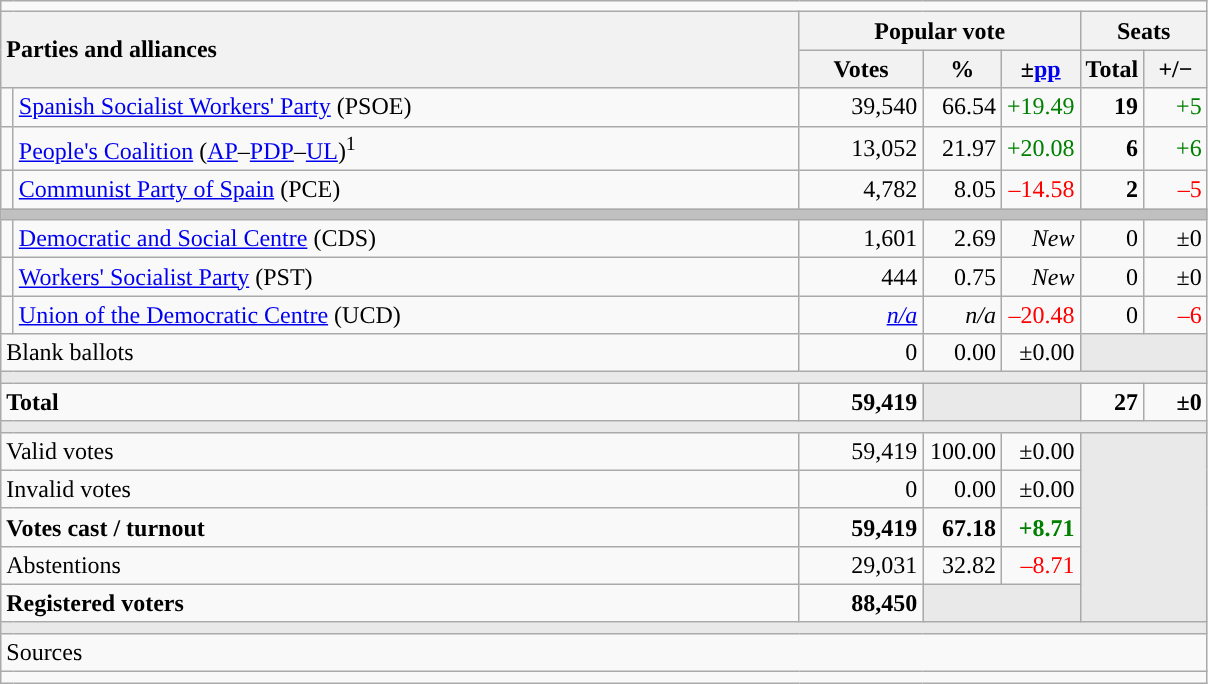<table class="wikitable" style="text-align:right;">
<tr>
<td colspan="7"></td>
</tr>
<tr>
<th style="text-align:left;" rowspan="2" colspan="2" width="525">Parties and alliances</th>
<th colspan="3">Popular vote</th>
<th colspan="2">Seats</th>
</tr>
<tr>
<th width="75">Votes</th>
<th width="45">%</th>
<th width="45">±<a href='#'>pp</a></th>
<th width="35">Total</th>
<th width="35">+/−</th>
</tr>
<tr>
<td width="1" style="color:inherit;background:"></td>
<td align="left"><a href='#'>Spanish Socialist Workers' Party</a> (PSOE)</td>
<td>39,540</td>
<td>66.54</td>
<td style="color:green;">+19.49</td>
<td><strong>19</strong></td>
<td style="color:green;">+5</td>
</tr>
<tr>
<td style="color:inherit;background:"></td>
<td align="left"><a href='#'>People's Coalition</a> (<a href='#'>AP</a>–<a href='#'>PDP</a>–<a href='#'>UL</a>)<sup>1</sup></td>
<td>13,052</td>
<td>21.97</td>
<td style="color:green;">+20.08</td>
<td><strong>6</strong></td>
<td style="color:green;">+6</td>
</tr>
<tr>
<td style="color:inherit;background:"></td>
<td align="left"><a href='#'>Communist Party of Spain</a> (PCE)</td>
<td>4,782</td>
<td>8.05</td>
<td style="color:red;">–14.58</td>
<td><strong>2</strong></td>
<td style="color:red;">–5</td>
</tr>
<tr>
<td colspan="7" bgcolor="#C0C0C0"></td>
</tr>
<tr>
<td style="color:inherit;background:"></td>
<td align="left"><a href='#'>Democratic and Social Centre</a> (CDS)</td>
<td>1,601</td>
<td>2.69</td>
<td><em>New</em></td>
<td>0</td>
<td>±0</td>
</tr>
<tr>
<td style="color:inherit;background:"></td>
<td align="left"><a href='#'>Workers' Socialist Party</a> (PST)</td>
<td>444</td>
<td>0.75</td>
<td><em>New</em></td>
<td>0</td>
<td>±0</td>
</tr>
<tr>
<td style="color:inherit;background:"></td>
<td align="left"><a href='#'>Union of the Democratic Centre</a> (UCD)</td>
<td><em><a href='#'>n/a</a></em></td>
<td><em>n/a</em></td>
<td style="color:red;">–20.48</td>
<td>0</td>
<td style="color:red;">–6</td>
</tr>
<tr>
<td align="left" colspan="2">Blank ballots</td>
<td>0</td>
<td>0.00</td>
<td>±0.00</td>
<td bgcolor="#E9E9E9" colspan="2"></td>
</tr>
<tr>
<td colspan="7" bgcolor="#E9E9E9"></td>
</tr>
<tr style="font-weight:bold;">
<td align="left" colspan="2">Total</td>
<td>59,419</td>
<td bgcolor="#E9E9E9" colspan="2"></td>
<td>27</td>
<td>±0</td>
</tr>
<tr>
<td colspan="7" bgcolor="#E9E9E9"></td>
</tr>
<tr>
<td align="left" colspan="2">Valid votes</td>
<td>59,419</td>
<td>100.00</td>
<td>±0.00</td>
<td bgcolor="#E9E9E9" colspan="2" rowspan="5"></td>
</tr>
<tr>
<td align="left" colspan="2">Invalid votes</td>
<td>0</td>
<td>0.00</td>
<td>±0.00</td>
</tr>
<tr style="font-weight:bold;">
<td align="left" colspan="2">Votes cast / turnout</td>
<td>59,419</td>
<td>67.18</td>
<td style="color:green;">+8.71</td>
</tr>
<tr>
<td align="left" colspan="2">Abstentions</td>
<td>29,031</td>
<td>32.82</td>
<td style="color:red;">–8.71</td>
</tr>
<tr style="font-weight:bold;">
<td align="left" colspan="2">Registered voters</td>
<td>88,450</td>
<td bgcolor="#E9E9E9" colspan="2"></td>
</tr>
<tr>
<td colspan="7" bgcolor="#E9E9E9"></td>
</tr>
<tr>
<td align="left" colspan="7">Sources</td>
</tr>
<tr>
<td colspan="7" style="text-align:left; max-width:790px;"></td>
</tr>
</table>
